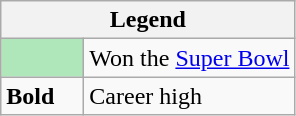<table class="wikitable mw-collapsible">
<tr>
<th colspan="2">Legend</th>
</tr>
<tr>
<td style="background:#afe6ba; width:3em;"></td>
<td>Won the <a href='#'>Super Bowl</a></td>
</tr>
<tr>
<td><strong>Bold</strong></td>
<td>Career high</td>
</tr>
</table>
